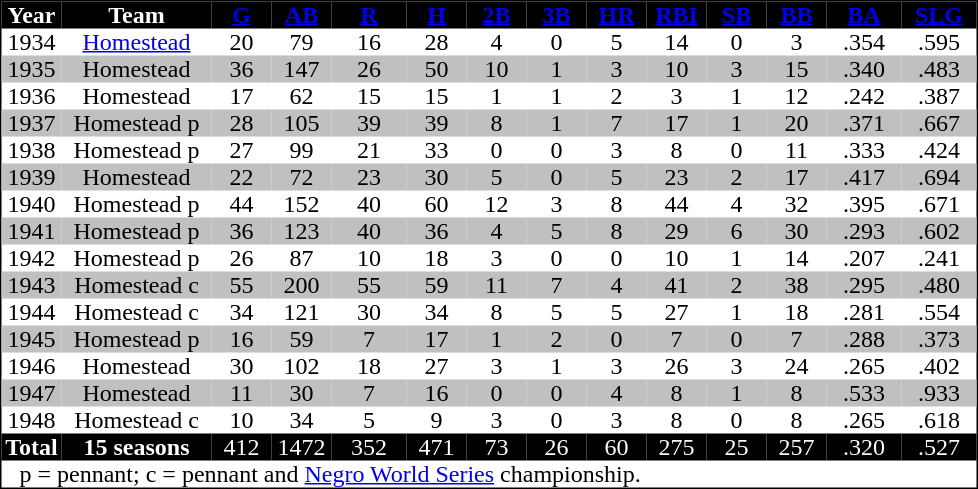<table cellspacing="0" cellpadding="0" align="center" style="border: 1px black solid;">
<tr style="background-color:black; color:white; text-align:center;">
<td width="40"><strong>Year</strong></td>
<td width="100"><strong>Team</strong></td>
<td width="40"><strong><a href='#'><span>G</span></a></strong></td>
<td width="40"><strong><a href='#'><span>AB</span></a></strong></td>
<td width="50"><strong><a href='#'><span>R</span></a></strong></td>
<td width="40"><strong><a href='#'><span>H</span></a></strong></td>
<td width="40"><strong><a href='#'><span>2B</span></a></strong></td>
<td width="40"><strong><a href='#'><span>3B</span></a></strong></td>
<td width="40"><strong><a href='#'><span>HR</span></a></strong></td>
<td width="40"><strong><a href='#'><span>RBI</span></a></strong></td>
<td width="40"><strong><a href='#'><span>SB</span></a></strong></td>
<td width="40"><strong><a href='#'><span>BB</span></a></strong></td>
<td width="50"><strong><a href='#'><span>BA</span></a></strong></td>
<td width="50"><strong><a href='#'><span>SLG</span></a></strong></td>
</tr>
<tr style="text-align:center;">
<td>1934</td>
<td><a href='#'>Homestead</a></td>
<td>20</td>
<td>79</td>
<td>16</td>
<td>28</td>
<td>4</td>
<td>0</td>
<td>5</td>
<td>14</td>
<td>0</td>
<td>3</td>
<td>.354</td>
<td>.595</td>
</tr>
<tr style="background-color:silver; text-align:center;">
<td>1935</td>
<td>Homestead</td>
<td>36</td>
<td>147</td>
<td>26</td>
<td>50</td>
<td>10</td>
<td>1</td>
<td>3</td>
<td>10</td>
<td>3</td>
<td>15</td>
<td>.340</td>
<td>.483</td>
</tr>
<tr style="text-align:center;">
<td>1936</td>
<td>Homestead</td>
<td>17</td>
<td>62</td>
<td>15</td>
<td>15</td>
<td>1</td>
<td>1</td>
<td>2</td>
<td>3</td>
<td>1</td>
<td>12</td>
<td>.242</td>
<td>.387</td>
</tr>
<tr style="background-color:silver; text-align:center;">
<td>1937</td>
<td>Homestead <span>p</span></td>
<td>28</td>
<td>105</td>
<td>39</td>
<td>39</td>
<td>8</td>
<td>1</td>
<td>7</td>
<td>17</td>
<td>1</td>
<td>20</td>
<td>.371</td>
<td>.667</td>
</tr>
<tr style="text-align:center;">
<td>1938</td>
<td>Homestead <span>p</span></td>
<td>27</td>
<td>99</td>
<td>21</td>
<td>33</td>
<td>0</td>
<td>0</td>
<td>3</td>
<td>8</td>
<td>0</td>
<td>11</td>
<td>.333</td>
<td>.424</td>
</tr>
<tr style="background-color:silver; text-align:center;">
<td>1939</td>
<td>Homestead</td>
<td>22</td>
<td>72</td>
<td>23</td>
<td>30</td>
<td>5</td>
<td>0</td>
<td>5</td>
<td>23</td>
<td>2</td>
<td>17</td>
<td>.417</td>
<td>.694</td>
</tr>
<tr style="text-align:center;">
<td>1940</td>
<td>Homestead <span>p</span></td>
<td>44</td>
<td>152</td>
<td>40</td>
<td>60</td>
<td>12</td>
<td>3</td>
<td>8</td>
<td>44</td>
<td>4</td>
<td>32</td>
<td>.395</td>
<td>.671</td>
</tr>
<tr style="background-color:silver; text-align:center;">
<td>1941</td>
<td>Homestead <span>p</span></td>
<td>36</td>
<td>123</td>
<td>40</td>
<td>36</td>
<td>4</td>
<td>5</td>
<td>8</td>
<td>29</td>
<td>6</td>
<td>30</td>
<td>.293</td>
<td>.602</td>
</tr>
<tr style="text-align:center;">
<td>1942</td>
<td>Homestead <span>p</span></td>
<td>26</td>
<td>87</td>
<td>10</td>
<td>18</td>
<td>3</td>
<td>0</td>
<td>0</td>
<td>10</td>
<td>1</td>
<td>14</td>
<td>.207</td>
<td>.241</td>
</tr>
<tr style="background-color:silver; text-align:center;">
<td>1943</td>
<td>Homestead <span>c</span></td>
<td>55</td>
<td>200</td>
<td>55</td>
<td>59</td>
<td>11</td>
<td>7</td>
<td>4</td>
<td>41</td>
<td>2</td>
<td>38</td>
<td>.295</td>
<td>.480</td>
</tr>
<tr style="text-align:center;">
<td>1944</td>
<td>Homestead <span>c</span></td>
<td>34</td>
<td>121</td>
<td>30</td>
<td>34</td>
<td>8</td>
<td>5</td>
<td>5</td>
<td>27</td>
<td>1</td>
<td>18</td>
<td>.281</td>
<td>.554</td>
</tr>
<tr style="background-color:silver; text-align:center;">
<td>1945</td>
<td>Homestead <span>p</span></td>
<td>16</td>
<td>59</td>
<td>7</td>
<td>17</td>
<td>1</td>
<td>2</td>
<td>0</td>
<td>7</td>
<td>0</td>
<td>7</td>
<td>.288</td>
<td>.373</td>
</tr>
<tr style="text-align:center;">
<td>1946</td>
<td>Homestead</td>
<td>30</td>
<td>102</td>
<td>18</td>
<td>27</td>
<td>3</td>
<td>1</td>
<td>3</td>
<td>26</td>
<td>3</td>
<td>24</td>
<td>.265</td>
<td>.402</td>
</tr>
<tr style="background-color:silver; text-align:center;">
<td>1947</td>
<td>Homestead</td>
<td>11</td>
<td>30</td>
<td>7</td>
<td>16</td>
<td>0</td>
<td>0</td>
<td>4</td>
<td>8</td>
<td>1</td>
<td>8</td>
<td>.533</td>
<td>.933</td>
</tr>
<tr style="text-align:center;">
<td>1948</td>
<td>Homestead <span>c</span></td>
<td>10</td>
<td>34</td>
<td>5</td>
<td>9</td>
<td>3</td>
<td>0</td>
<td>3</td>
<td>8</td>
<td>0</td>
<td>8</td>
<td>.265</td>
<td>.618</td>
</tr>
<tr style="background-color:black; color:white; text-align:center;">
<td><strong>Total</strong></td>
<td><strong>15 seasons</strong></td>
<td>412</td>
<td>1472</td>
<td>352</td>
<td>471</td>
<td>73</td>
<td>26</td>
<td>60</td>
<td>275</td>
<td>25</td>
<td>257</td>
<td>.320</td>
<td>.527</td>
</tr>
<tr>
<td colspan="14">   <span>p</span> = pennant; <span>c</span> = pennant and <a href='#'>Negro World Series</a> championship.</td>
</tr>
<tr>
</tr>
</table>
